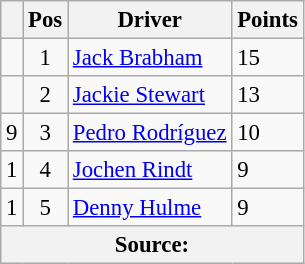<table class="wikitable" style="font-size: 95%;">
<tr>
<th></th>
<th>Pos</th>
<th>Driver</th>
<th>Points</th>
</tr>
<tr>
<td align="left"></td>
<td align="center">1</td>
<td> <a href='#'>Jack Brabham</a></td>
<td align="left">15</td>
</tr>
<tr>
<td align="left"></td>
<td align="center">2</td>
<td> <a href='#'>Jackie Stewart</a></td>
<td align="left">13</td>
</tr>
<tr>
<td align="left"> 9</td>
<td align="center">3</td>
<td> <a href='#'>Pedro Rodríguez</a></td>
<td align="left">10</td>
</tr>
<tr>
<td align="left"> 1</td>
<td align="center">4</td>
<td> <a href='#'>Jochen Rindt</a></td>
<td align="left">9</td>
</tr>
<tr>
<td align="left"> 1</td>
<td align="center">5</td>
<td> <a href='#'>Denny Hulme</a></td>
<td align="left">9</td>
</tr>
<tr>
<th colspan=4>Source: </th>
</tr>
</table>
